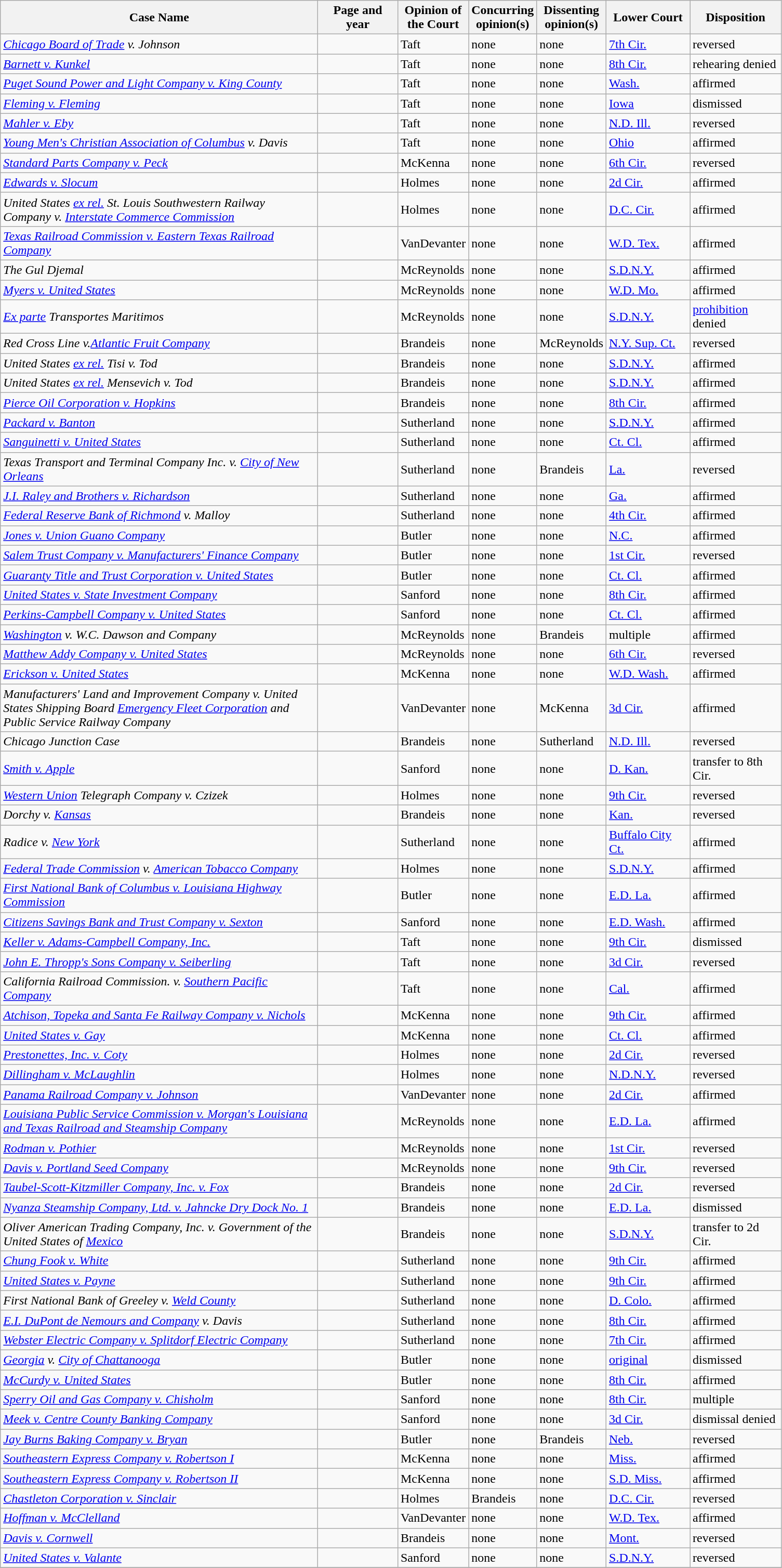<table class="wikitable sortable">
<tr>
<th scope="col" style="width: 400px;">Case Name</th>
<th scope="col" style="width: 95px;">Page and year</th>
<th scope="col" style="width: 10px;">Opinion of the Court</th>
<th scope="col" style="width: 10px;">Concurring opinion(s)</th>
<th scope="col" style="width: 10px;">Dissenting opinion(s)</th>
<th scope="col" style="width: 100px;">Lower Court</th>
<th scope="col" style="width: 110px;">Disposition</th>
</tr>
<tr>
<td><em><a href='#'>Chicago Board of Trade</a> v. Johnson</em></td>
<td align="right"></td>
<td>Taft</td>
<td>none</td>
<td>none</td>
<td><a href='#'>7th Cir.</a></td>
<td>reversed</td>
</tr>
<tr>
<td><em><a href='#'>Barnett v. Kunkel</a></em></td>
<td align="right"></td>
<td>Taft</td>
<td>none</td>
<td>none</td>
<td><a href='#'>8th Cir.</a></td>
<td>rehearing denied</td>
</tr>
<tr>
<td><em><a href='#'>Puget Sound Power and Light Company v. King County</a></em></td>
<td align="right"></td>
<td>Taft</td>
<td>none</td>
<td>none</td>
<td><a href='#'>Wash.</a></td>
<td>affirmed</td>
</tr>
<tr>
<td><em><a href='#'>Fleming v. Fleming</a></em></td>
<td align="right"></td>
<td>Taft</td>
<td>none</td>
<td>none</td>
<td><a href='#'>Iowa</a></td>
<td>dismissed</td>
</tr>
<tr>
<td><em><a href='#'>Mahler v. Eby</a></em></td>
<td align="right"></td>
<td>Taft</td>
<td>none</td>
<td>none</td>
<td><a href='#'>N.D. Ill.</a></td>
<td>reversed</td>
</tr>
<tr>
<td><em><a href='#'>Young Men's Christian Association of Columbus</a> v. Davis</em></td>
<td align="right"></td>
<td>Taft</td>
<td>none</td>
<td>none</td>
<td><a href='#'>Ohio</a></td>
<td>affirmed</td>
</tr>
<tr>
<td><em><a href='#'>Standard Parts Company v. Peck</a></em></td>
<td align="right"></td>
<td>McKenna</td>
<td>none</td>
<td>none</td>
<td><a href='#'>6th Cir.</a></td>
<td>reversed</td>
</tr>
<tr>
<td><em><a href='#'>Edwards v. Slocum</a></em></td>
<td align="right"></td>
<td>Holmes</td>
<td>none</td>
<td>none</td>
<td><a href='#'>2d Cir.</a></td>
<td>affirmed</td>
</tr>
<tr>
<td><em>United States <a href='#'>ex rel.</a> St. Louis Southwestern Railway Company v. <a href='#'>Interstate Commerce Commission</a></em></td>
<td align="right"></td>
<td>Holmes</td>
<td>none</td>
<td>none</td>
<td><a href='#'>D.C. Cir.</a></td>
<td>affirmed</td>
</tr>
<tr>
<td><em><a href='#'>Texas Railroad Commission v. Eastern Texas Railroad Company</a></em></td>
<td align="right"></td>
<td>VanDevanter</td>
<td>none</td>
<td>none</td>
<td><a href='#'>W.D. Tex.</a></td>
<td>affirmed</td>
</tr>
<tr>
<td><em>The Gul Djemal</em></td>
<td align="right"></td>
<td>McReynolds</td>
<td>none</td>
<td>none</td>
<td><a href='#'>S.D.N.Y.</a></td>
<td>affirmed</td>
</tr>
<tr>
<td><em><a href='#'>Myers v. United States</a></em></td>
<td align="right"></td>
<td>McReynolds</td>
<td>none</td>
<td>none</td>
<td><a href='#'>W.D. Mo.</a></td>
<td>affirmed</td>
</tr>
<tr>
<td><em><a href='#'>Ex parte</a> Transportes Maritimos</em></td>
<td align="right"></td>
<td>McReynolds</td>
<td>none</td>
<td>none</td>
<td><a href='#'>S.D.N.Y.</a></td>
<td><a href='#'>prohibition</a> denied</td>
</tr>
<tr>
<td><em>Red Cross Line v.<a href='#'>Atlantic Fruit Company</a></em></td>
<td align="right"></td>
<td>Brandeis</td>
<td>none</td>
<td>McReynolds</td>
<td><a href='#'>N.Y. Sup. Ct.</a></td>
<td>reversed</td>
</tr>
<tr>
<td><em>United States <a href='#'>ex rel.</a> Tisi v. Tod</em></td>
<td align="right"></td>
<td>Brandeis</td>
<td>none</td>
<td>none</td>
<td><a href='#'>S.D.N.Y.</a></td>
<td>affirmed</td>
</tr>
<tr>
<td><em>United States <a href='#'>ex rel.</a> Mensevich v. Tod</em></td>
<td align="right"></td>
<td>Brandeis</td>
<td>none</td>
<td>none</td>
<td><a href='#'>S.D.N.Y.</a></td>
<td>affirmed</td>
</tr>
<tr>
<td><em><a href='#'>Pierce Oil Corporation v. Hopkins</a></em></td>
<td align="right"></td>
<td>Brandeis</td>
<td>none</td>
<td>none</td>
<td><a href='#'>8th Cir.</a></td>
<td>affirmed</td>
</tr>
<tr>
<td><em><a href='#'>Packard v. Banton</a></em></td>
<td align="right"></td>
<td>Sutherland</td>
<td>none</td>
<td>none</td>
<td><a href='#'>S.D.N.Y.</a></td>
<td>affirmed</td>
</tr>
<tr>
<td><em><a href='#'>Sanguinetti v. United States</a></em></td>
<td align="right"></td>
<td>Sutherland</td>
<td>none</td>
<td>none</td>
<td><a href='#'>Ct. Cl.</a></td>
<td>affirmed</td>
</tr>
<tr>
<td><em>Texas Transport and Terminal Company Inc. v. <a href='#'>City of New Orleans</a></em></td>
<td align="right"></td>
<td>Sutherland</td>
<td>none</td>
<td>Brandeis</td>
<td><a href='#'>La.</a></td>
<td>reversed</td>
</tr>
<tr>
<td><em><a href='#'>J.I. Raley and Brothers v. Richardson</a></em></td>
<td align="right"></td>
<td>Sutherland</td>
<td>none</td>
<td>none</td>
<td><a href='#'>Ga.</a></td>
<td>affirmed</td>
</tr>
<tr>
<td><em><a href='#'>Federal Reserve Bank of Richmond</a> v. Malloy</em></td>
<td align="right"></td>
<td>Sutherland</td>
<td>none</td>
<td>none</td>
<td><a href='#'>4th Cir.</a></td>
<td>affirmed</td>
</tr>
<tr>
<td><em><a href='#'>Jones v. Union Guano Company</a></em></td>
<td align="right"></td>
<td>Butler</td>
<td>none</td>
<td>none</td>
<td><a href='#'>N.C.</a></td>
<td>affirmed</td>
</tr>
<tr>
<td><em><a href='#'>Salem Trust Company v. Manufacturers' Finance Company</a></em></td>
<td align="right"></td>
<td>Butler</td>
<td>none</td>
<td>none</td>
<td><a href='#'>1st Cir.</a></td>
<td>reversed</td>
</tr>
<tr>
<td><em><a href='#'>Guaranty Title and Trust Corporation v. United States</a></em></td>
<td align="right"></td>
<td>Butler</td>
<td>none</td>
<td>none</td>
<td><a href='#'>Ct. Cl.</a></td>
<td>affirmed</td>
</tr>
<tr>
<td><em><a href='#'>United States v. State Investment Company</a></em></td>
<td align="right"></td>
<td>Sanford</td>
<td>none</td>
<td>none</td>
<td><a href='#'>8th Cir.</a></td>
<td>affirmed</td>
</tr>
<tr>
<td><em><a href='#'>Perkins-Campbell Company v. United States</a></em></td>
<td align="right"></td>
<td>Sanford</td>
<td>none</td>
<td>none</td>
<td><a href='#'>Ct. Cl.</a></td>
<td>affirmed</td>
</tr>
<tr>
<td><em><a href='#'>Washington</a> v. W.C. Dawson and Company</em></td>
<td align="right"></td>
<td>McReynolds</td>
<td>none</td>
<td>Brandeis</td>
<td>multiple</td>
<td>affirmed</td>
</tr>
<tr>
<td><em><a href='#'>Matthew Addy Company v. United States</a></em></td>
<td align="right"></td>
<td>McReynolds</td>
<td>none</td>
<td>none</td>
<td><a href='#'>6th Cir.</a></td>
<td>reversed</td>
</tr>
<tr>
<td><em><a href='#'>Erickson v. United States</a></em></td>
<td align="right"></td>
<td>McKenna</td>
<td>none</td>
<td>none</td>
<td><a href='#'>W.D. Wash.</a></td>
<td>affirmed</td>
</tr>
<tr>
<td><em>Manufacturers' Land and Improvement Company v. United States Shipping Board <a href='#'>Emergency Fleet Corporation</a> and Public Service Railway Company</em></td>
<td align="right"></td>
<td>VanDevanter</td>
<td>none</td>
<td>McKenna</td>
<td><a href='#'>3d Cir.</a></td>
<td>affirmed</td>
</tr>
<tr>
<td><em>Chicago Junction Case</em></td>
<td align="right"></td>
<td>Brandeis</td>
<td>none</td>
<td>Sutherland</td>
<td><a href='#'>N.D. Ill.</a></td>
<td>reversed</td>
</tr>
<tr>
<td><em><a href='#'>Smith v. Apple</a></em></td>
<td align="right"></td>
<td>Sanford</td>
<td>none</td>
<td>none</td>
<td><a href='#'>D. Kan.</a></td>
<td>transfer to 8th Cir.</td>
</tr>
<tr>
<td><em><a href='#'>Western Union</a> Telegraph Company v. Czizek</em></td>
<td align="right"></td>
<td>Holmes</td>
<td>none</td>
<td>none</td>
<td><a href='#'>9th Cir.</a></td>
<td>reversed</td>
</tr>
<tr>
<td><em>Dorchy v. <a href='#'>Kansas</a></em></td>
<td align="right"></td>
<td>Brandeis</td>
<td>none</td>
<td>none</td>
<td><a href='#'>Kan.</a></td>
<td>reversed</td>
</tr>
<tr>
<td><em>Radice v. <a href='#'>New York</a></em></td>
<td align="right"></td>
<td>Sutherland</td>
<td>none</td>
<td>none</td>
<td><a href='#'>Buffalo City Ct.</a></td>
<td>affirmed</td>
</tr>
<tr>
<td><em><a href='#'>Federal Trade Commission</a> v. <a href='#'>American Tobacco Company</a></em></td>
<td align="right"></td>
<td>Holmes</td>
<td>none</td>
<td>none</td>
<td><a href='#'>S.D.N.Y.</a></td>
<td>affirmed</td>
</tr>
<tr>
<td><em><a href='#'>First National Bank of Columbus v. Louisiana Highway Commission</a></em></td>
<td align="right"></td>
<td>Butler</td>
<td>none</td>
<td>none</td>
<td><a href='#'>E.D. La.</a></td>
<td>affirmed</td>
</tr>
<tr>
<td><em><a href='#'>Citizens Savings Bank and Trust Company v. Sexton</a></em></td>
<td align="right"></td>
<td>Sanford</td>
<td>none</td>
<td>none</td>
<td><a href='#'>E.D. Wash.</a></td>
<td>affirmed</td>
</tr>
<tr>
<td><em><a href='#'>Keller v. Adams-Campbell Company, Inc.</a></em></td>
<td align="right"></td>
<td>Taft</td>
<td>none</td>
<td>none</td>
<td><a href='#'>9th Cir.</a></td>
<td>dismissed</td>
</tr>
<tr>
<td><em><a href='#'>John E. Thropp's Sons Company v. Seiberling</a></em></td>
<td align="right"></td>
<td>Taft</td>
<td>none</td>
<td>none</td>
<td><a href='#'>3d Cir.</a></td>
<td>reversed</td>
</tr>
<tr>
<td><em>California Railroad Commission. v. <a href='#'>Southern Pacific Company</a></em></td>
<td align="right"></td>
<td>Taft</td>
<td>none</td>
<td>none</td>
<td><a href='#'>Cal.</a></td>
<td>affirmed</td>
</tr>
<tr>
<td><em><a href='#'>Atchison, Topeka and Santa Fe Railway Company v. Nichols</a></em></td>
<td align="right"></td>
<td>McKenna</td>
<td>none</td>
<td>none</td>
<td><a href='#'>9th Cir.</a></td>
<td>affirmed</td>
</tr>
<tr>
<td><em><a href='#'>United States v. Gay</a></em></td>
<td align="right"></td>
<td>McKenna</td>
<td>none</td>
<td>none</td>
<td><a href='#'>Ct. Cl.</a></td>
<td>affirmed</td>
</tr>
<tr>
<td><em><a href='#'>Prestonettes, Inc. v. Coty</a></em></td>
<td align="right"></td>
<td>Holmes</td>
<td>none</td>
<td>none</td>
<td><a href='#'>2d Cir.</a></td>
<td>reversed</td>
</tr>
<tr>
<td><em><a href='#'>Dillingham v. McLaughlin</a></em></td>
<td align="right"></td>
<td>Holmes</td>
<td>none</td>
<td>none</td>
<td><a href='#'>N.D.N.Y.</a></td>
<td>reversed</td>
</tr>
<tr>
<td><em><a href='#'>Panama Railroad Company v. Johnson</a></em></td>
<td align="right"></td>
<td>VanDevanter</td>
<td>none</td>
<td>none</td>
<td><a href='#'>2d Cir.</a></td>
<td>affirmed</td>
</tr>
<tr>
<td><em><a href='#'>Louisiana Public Service Commission v. Morgan's Louisiana and Texas Railroad and Steamship Company</a></em></td>
<td align="right"></td>
<td>McReynolds</td>
<td>none</td>
<td>none</td>
<td><a href='#'>E.D. La.</a></td>
<td>affirmed</td>
</tr>
<tr>
<td><em><a href='#'>Rodman v. Pothier</a></em></td>
<td align="right"></td>
<td>McReynolds</td>
<td>none</td>
<td>none</td>
<td><a href='#'>1st Cir.</a></td>
<td>reversed</td>
</tr>
<tr>
<td><em><a href='#'>Davis v. Portland Seed Company</a></em></td>
<td align="right"></td>
<td>McReynolds</td>
<td>none</td>
<td>none</td>
<td><a href='#'>9th Cir.</a></td>
<td>reversed</td>
</tr>
<tr>
<td><em><a href='#'>Taubel-Scott-Kitzmiller Company, Inc. v. Fox</a></em></td>
<td align="right"></td>
<td>Brandeis</td>
<td>none</td>
<td>none</td>
<td><a href='#'>2d Cir.</a></td>
<td>reversed</td>
</tr>
<tr>
<td><em><a href='#'>Nyanza Steamship Company, Ltd. v. Jahncke Dry Dock No. 1</a></em></td>
<td align="right"></td>
<td>Brandeis</td>
<td>none</td>
<td>none</td>
<td><a href='#'>E.D. La.</a></td>
<td>dismissed</td>
</tr>
<tr>
<td><em>Oliver American Trading Company, Inc. v. Government of the United States of <a href='#'>Mexico</a></em></td>
<td align="right"></td>
<td>Brandeis</td>
<td>none</td>
<td>none</td>
<td><a href='#'>S.D.N.Y.</a></td>
<td>transfer to 2d Cir.</td>
</tr>
<tr>
<td><em><a href='#'>Chung Fook v. White</a></em></td>
<td align="right"></td>
<td>Sutherland</td>
<td>none</td>
<td>none</td>
<td><a href='#'>9th Cir.</a></td>
<td>affirmed</td>
</tr>
<tr>
<td><em><a href='#'>United States v. Payne</a></em></td>
<td align="right"></td>
<td>Sutherland</td>
<td>none</td>
<td>none</td>
<td><a href='#'>9th Cir.</a></td>
<td>affirmed</td>
</tr>
<tr>
<td><em>First National Bank of Greeley v. <a href='#'>Weld County</a></em></td>
<td align="right"></td>
<td>Sutherland</td>
<td>none</td>
<td>none</td>
<td><a href='#'>D. Colo.</a></td>
<td>affirmed</td>
</tr>
<tr>
<td><em><a href='#'>E.I. DuPont de Nemours and Company</a> v. Davis</em></td>
<td align="right"></td>
<td>Sutherland</td>
<td>none</td>
<td>none</td>
<td><a href='#'>8th Cir.</a></td>
<td>affirmed</td>
</tr>
<tr>
<td><em><a href='#'>Webster Electric Company v. Splitdorf Electric Company</a></em></td>
<td align="right"></td>
<td>Sutherland</td>
<td>none</td>
<td>none</td>
<td><a href='#'>7th Cir.</a></td>
<td>affirmed</td>
</tr>
<tr>
<td><em><a href='#'>Georgia</a> v. <a href='#'>City of Chattanooga</a></em></td>
<td align="right"></td>
<td>Butler</td>
<td>none</td>
<td>none</td>
<td><a href='#'>original</a></td>
<td>dismissed</td>
</tr>
<tr>
<td><em><a href='#'>McCurdy v. United States</a></em></td>
<td align="right"></td>
<td>Butler</td>
<td>none</td>
<td>none</td>
<td><a href='#'>8th Cir.</a></td>
<td>affirmed</td>
</tr>
<tr>
<td><em><a href='#'>Sperry Oil and Gas Company v. Chisholm</a></em></td>
<td align="right"></td>
<td>Sanford</td>
<td>none</td>
<td>none</td>
<td><a href='#'>8th Cir.</a></td>
<td>multiple</td>
</tr>
<tr>
<td><em><a href='#'>Meek v. Centre County Banking Company</a></em></td>
<td align="right"></td>
<td>Sanford</td>
<td>none</td>
<td>none</td>
<td><a href='#'>3d Cir.</a></td>
<td>dismissal denied</td>
</tr>
<tr>
<td><em><a href='#'>Jay Burns Baking Company v. Bryan</a></em></td>
<td align="right"></td>
<td>Butler</td>
<td>none</td>
<td>Brandeis</td>
<td><a href='#'>Neb.</a></td>
<td>reversed</td>
</tr>
<tr>
<td><em><a href='#'>Southeastern Express Company v. Robertson I</a></em></td>
<td align="right"></td>
<td>McKenna</td>
<td>none</td>
<td>none</td>
<td><a href='#'>Miss.</a></td>
<td>affirmed</td>
</tr>
<tr>
<td><em><a href='#'>Southeastern Express Company v. Robertson II</a></em></td>
<td align="right"></td>
<td>McKenna</td>
<td>none</td>
<td>none</td>
<td><a href='#'>S.D. Miss.</a></td>
<td>affirmed</td>
</tr>
<tr>
<td><em><a href='#'>Chastleton Corporation v. Sinclair</a></em></td>
<td align="right"></td>
<td>Holmes</td>
<td>Brandeis</td>
<td>none</td>
<td><a href='#'>D.C. Cir.</a></td>
<td>reversed</td>
</tr>
<tr>
<td><em><a href='#'>Hoffman v. McClelland</a></em></td>
<td align="right"></td>
<td>VanDevanter</td>
<td>none</td>
<td>none</td>
<td><a href='#'>W.D. Tex.</a></td>
<td>affirmed</td>
</tr>
<tr>
<td><em><a href='#'>Davis v. Cornwell</a></em></td>
<td align="right"></td>
<td>Brandeis</td>
<td>none</td>
<td>none</td>
<td><a href='#'>Mont.</a></td>
<td>reversed</td>
</tr>
<tr>
<td><em><a href='#'>United States v. Valante</a></em></td>
<td align="right"></td>
<td>Sanford</td>
<td>none</td>
<td>none</td>
<td><a href='#'>S.D.N.Y.</a></td>
<td>reversed</td>
</tr>
<tr>
</tr>
</table>
